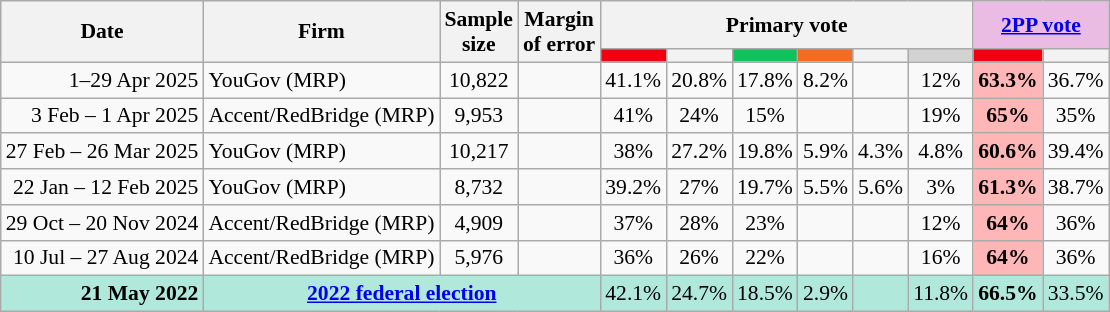<table class="nowrap wikitable tpl-blanktable" style=text-align:center;font-size:90%>
<tr>
<th rowspan=2>Date</th>
<th rowspan=2>Firm</th>
<th rowspan=2>Sample<br>size</th>
<th rowspan=2>Margin<br>of error</th>
<th colspan=6>Primary vote</th>
<th colspan=2 class=unsortable style=background:#ebbce3><a href='#'>2PP vote</a></th>
</tr>
<tr>
<th style="background:#F00011"></th>
<th style=background:></th>
<th style=background:#10C25B></th>
<th style=background:#f36c21></th>
<th style=background:></th>
<th style=background:lightgray></th>
<th style="background:#F00011"></th>
<th style=background:></th>
</tr>
<tr>
<td align=right>1–29 Apr 2025</td>
<td align=left>YouGov (MRP)</td>
<td>10,822</td>
<td></td>
<td>41.1%</td>
<td>20.8%</td>
<td>17.8%</td>
<td>8.2%</td>
<td></td>
<td>12%</td>
<th style="background:#FFB6B6">63.3%</th>
<td>36.7%</td>
</tr>
<tr>
<td align=right>3 Feb – 1 Apr 2025</td>
<td align=left>Accent/RedBridge (MRP)</td>
<td>9,953</td>
<td></td>
<td>41%</td>
<td>24%</td>
<td>15%</td>
<td></td>
<td></td>
<td>19%</td>
<th style="background:#FFB6B6">65%</th>
<td>35%</td>
</tr>
<tr>
<td align=right>27 Feb – 26 Mar 2025</td>
<td align=left>YouGov (MRP)</td>
<td>10,217</td>
<td></td>
<td>38%</td>
<td>27.2%</td>
<td>19.8%</td>
<td>5.9%</td>
<td>4.3%</td>
<td>4.8%</td>
<th style="background:#FFB6B6">60.6%</th>
<td>39.4%</td>
</tr>
<tr>
<td align=right>22 Jan – 12 Feb 2025</td>
<td align=left>YouGov (MRP)</td>
<td>8,732</td>
<td></td>
<td>39.2%</td>
<td>27%</td>
<td>19.7%</td>
<td>5.5%</td>
<td>5.6%</td>
<td>3%</td>
<th style="background:#FFB6B6">61.3%</th>
<td>38.7%</td>
</tr>
<tr>
<td align=right>29 Oct – 20 Nov 2024</td>
<td align=left>Accent/RedBridge (MRP)</td>
<td>4,909</td>
<td></td>
<td>37%</td>
<td>28%</td>
<td>23%</td>
<td></td>
<td></td>
<td>12%</td>
<th style="background:#FFB6B6">64%</th>
<td>36%</td>
</tr>
<tr>
<td align=right>10 Jul – 27 Aug 2024</td>
<td align=left>Accent/RedBridge (MRP)</td>
<td>5,976</td>
<td></td>
<td>36%</td>
<td>26%</td>
<td>22%</td>
<td></td>
<td></td>
<td>16%</td>
<th style="background:#FFB6B6">64%</th>
<td>36%</td>
</tr>
<tr style="background:#b0e9db">
<td style="text-align:right" data-sort-value="21-May-2022"><strong>21 May 2022</strong></td>
<td colspan="3" style="text-align:center"><strong><a href='#'>2022 federal election</a></strong></td>
<td>42.1%</td>
<td>24.7%</td>
<td>18.5%</td>
<td>2.9%</td>
<td></td>
<td>11.8%</td>
<td><strong>66.5%</strong></td>
<td>33.5%</td>
</tr>
</table>
